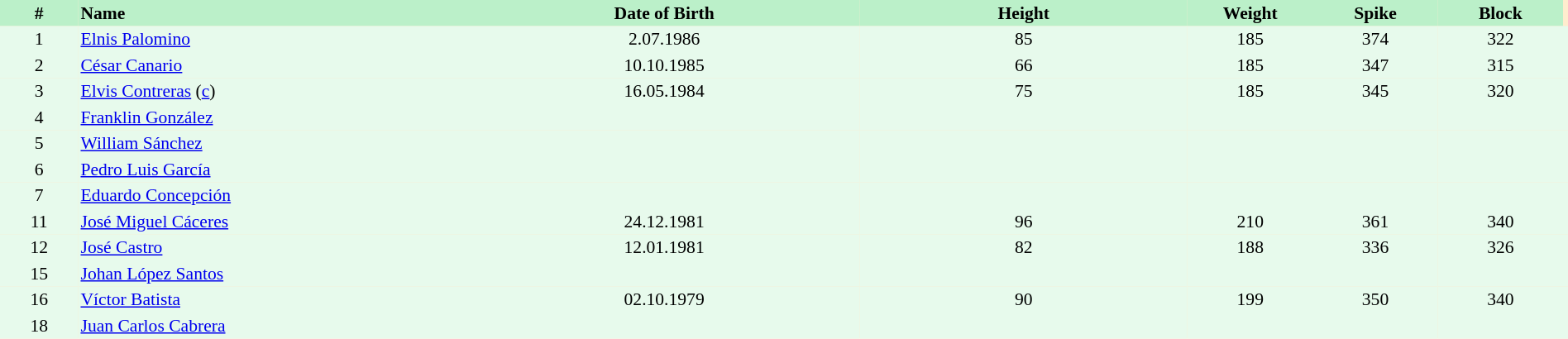<table border=0 cellpadding=2 cellspacing=0  |- bgcolor=#FFECCE style="text-align:center; font-size:90%;" width=100%>
<tr bgcolor=#BBF0C9>
<th width=5%>#</th>
<th width=25% align=left>Name</th>
<th width=25%>Date of Birth</th>
<th width=21%>Height</th>
<th width=8%>Weight</th>
<th width=8%>Spike</th>
<th width=8%>Block</th>
</tr>
<tr bgcolor=#E7FAEC>
<td>1</td>
<td align=left><a href='#'>Elnis Palomino</a></td>
<td>2.07.1986</td>
<td>85</td>
<td>185</td>
<td>374</td>
<td>322</td>
<td></td>
</tr>
<tr bgcolor=#E7FAEC>
<td>2</td>
<td align=left><a href='#'>César Canario</a></td>
<td>10.10.1985</td>
<td>66</td>
<td>185</td>
<td>347</td>
<td>315</td>
<td></td>
</tr>
<tr bgcolor=#E7FAEC>
<td>3</td>
<td align=left><a href='#'>Elvis Contreras</a> (<a href='#'>c</a>)</td>
<td>16.05.1984</td>
<td>75</td>
<td>185</td>
<td>345</td>
<td>320</td>
<td></td>
</tr>
<tr bgcolor=#E7FAEC>
<td>4</td>
<td align=left><a href='#'>Franklin González</a></td>
<td></td>
<td></td>
<td></td>
<td></td>
<td></td>
<td></td>
</tr>
<tr bgcolor=#E7FAEC>
<td>5</td>
<td align=left><a href='#'>William Sánchez</a></td>
<td></td>
<td></td>
<td></td>
<td></td>
<td></td>
<td></td>
</tr>
<tr bgcolor=#E7FAEC>
<td>6</td>
<td align=left><a href='#'>Pedro Luis García</a></td>
<td></td>
<td></td>
<td></td>
<td></td>
<td></td>
<td></td>
</tr>
<tr bgcolor=#E7FAEC>
<td>7</td>
<td align=left><a href='#'>Eduardo Concepción</a></td>
<td></td>
<td></td>
<td></td>
<td></td>
<td></td>
<td></td>
</tr>
<tr bgcolor=#E7FAEC>
<td>11</td>
<td align=left><a href='#'>José Miguel Cáceres</a></td>
<td>24.12.1981</td>
<td>96</td>
<td>210</td>
<td>361</td>
<td>340</td>
<td></td>
</tr>
<tr bgcolor=#E7FAEC>
<td>12</td>
<td align=left><a href='#'>José Castro</a></td>
<td>12.01.1981</td>
<td>82</td>
<td>188</td>
<td>336</td>
<td>326</td>
<td></td>
</tr>
<tr bgcolor=#E7FAEC>
<td>15</td>
<td align=left><a href='#'>Johan López Santos</a></td>
<td></td>
<td></td>
<td></td>
<td></td>
<td></td>
<td></td>
</tr>
<tr bgcolor=#E7FAEC>
<td>16</td>
<td align=left><a href='#'>Víctor Batista</a></td>
<td>02.10.1979</td>
<td>90</td>
<td>199</td>
<td>350</td>
<td>340</td>
<td></td>
</tr>
<tr bgcolor=#E7FAEC>
<td>18</td>
<td align=left><a href='#'>Juan Carlos Cabrera</a></td>
<td></td>
<td></td>
<td></td>
<td></td>
<td></td>
<td></td>
</tr>
</table>
